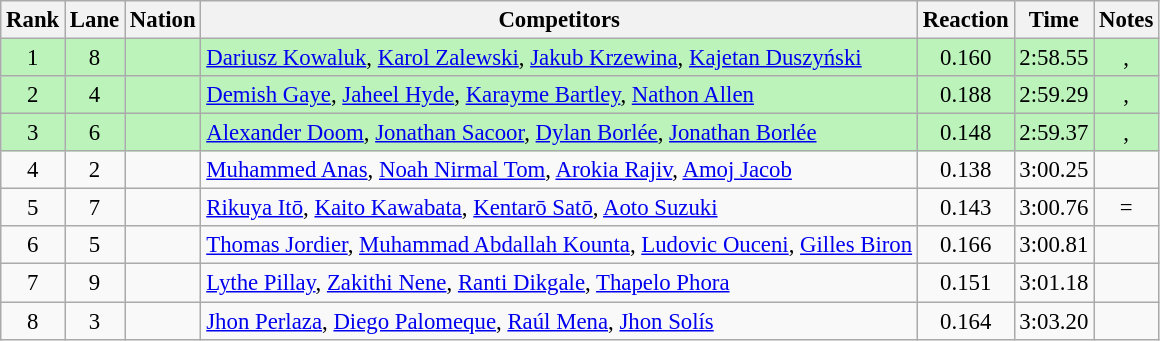<table class="wikitable sortable" style="text-align:center; font-size:95%">
<tr>
<th>Rank</th>
<th>Lane</th>
<th>Nation</th>
<th>Competitors</th>
<th>Reaction</th>
<th>Time</th>
<th>Notes</th>
</tr>
<tr bgcolor=#bbf3bb>
<td>1</td>
<td>8</td>
<td align=left></td>
<td align=left><a href='#'>Dariusz Kowaluk</a>, <a href='#'>Karol Zalewski</a>, <a href='#'>Jakub Krzewina</a>, <a href='#'>Kajetan Duszyński</a></td>
<td>0.160</td>
<td>2:58.55</td>
<td>, </td>
</tr>
<tr bgcolor=#bbf3bb>
<td>2</td>
<td>4</td>
<td align=left></td>
<td align=left><a href='#'>Demish Gaye</a>, <a href='#'>Jaheel Hyde</a>, <a href='#'>Karayme Bartley</a>, <a href='#'>Nathon Allen</a></td>
<td>0.188</td>
<td>2:59.29</td>
<td>, </td>
</tr>
<tr bgcolor=#bbf3bb>
<td>3</td>
<td>6</td>
<td align=left></td>
<td align=left><a href='#'>Alexander Doom</a>, <a href='#'>Jonathan Sacoor</a>, <a href='#'>Dylan Borlée</a>, <a href='#'>Jonathan Borlée</a></td>
<td>0.148</td>
<td>2:59.37</td>
<td>, </td>
</tr>
<tr>
<td>4</td>
<td>2</td>
<td align=left></td>
<td align=left><a href='#'>Muhammed Anas</a>, <a href='#'>Noah Nirmal Tom</a>, <a href='#'>Arokia Rajiv</a>, <a href='#'>Amoj Jacob</a></td>
<td>0.138</td>
<td>3:00.25</td>
<td></td>
</tr>
<tr>
<td>5</td>
<td>7</td>
<td align=left></td>
<td align=left><a href='#'>Rikuya Itō</a>, <a href='#'>Kaito Kawabata</a>, <a href='#'>Kentarō Satō</a>, <a href='#'>Aoto Suzuki</a></td>
<td>0.143</td>
<td>3:00.76</td>
<td>=</td>
</tr>
<tr>
<td>6</td>
<td>5</td>
<td align=left></td>
<td align=left><a href='#'>Thomas Jordier</a>, <a href='#'>Muhammad Abdallah Kounta</a>, <a href='#'>Ludovic Ouceni</a>, <a href='#'>Gilles Biron</a></td>
<td>0.166</td>
<td>3:00.81</td>
<td></td>
</tr>
<tr>
<td>7</td>
<td>9</td>
<td align=left></td>
<td align=left><a href='#'>Lythe Pillay</a>, <a href='#'>Zakithi Nene</a>, <a href='#'>Ranti Dikgale</a>, <a href='#'>Thapelo Phora</a></td>
<td>0.151</td>
<td>3:01.18</td>
<td></td>
</tr>
<tr>
<td>8</td>
<td>3</td>
<td align=left></td>
<td align=left><a href='#'>Jhon Perlaza</a>, <a href='#'>Diego Palomeque</a>, <a href='#'>Raúl Mena</a>, <a href='#'>Jhon Solís</a></td>
<td>0.164</td>
<td>3:03.20</td>
<td></td>
</tr>
</table>
